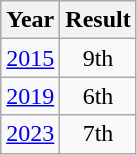<table class="wikitable" style="text-align:center">
<tr>
<th>Year</th>
<th>Result</th>
</tr>
<tr>
<td><a href='#'>2015</a></td>
<td>9th</td>
</tr>
<tr>
<td><a href='#'>2019</a></td>
<td>6th</td>
</tr>
<tr>
<td><a href='#'>2023</a></td>
<td>7th</td>
</tr>
</table>
